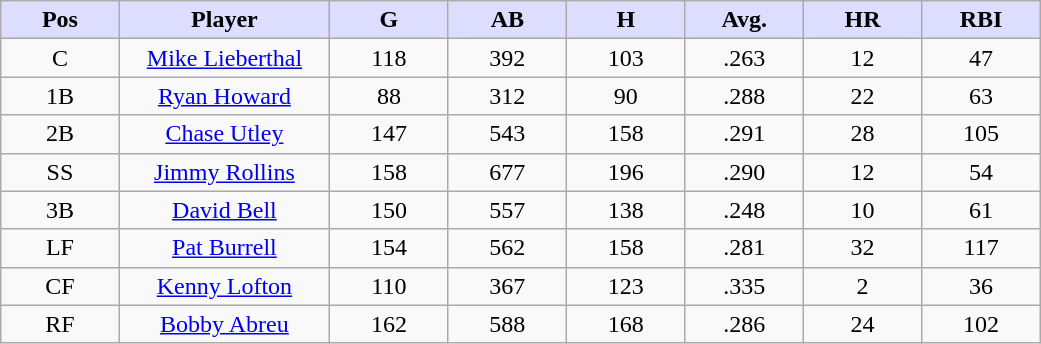<table class="wikitable sortable">
<tr>
<th style="background:#ddf; width:9%">Pos</th>
<th style="background:#ddf; width:16%;">Player</th>
<th style="background:#ddf; width:9%;">G</th>
<th style="background:#ddf; width:9%;">AB</th>
<th style="background:#ddf; width:9%;">H</th>
<th style="background:#ddf; width:9%;">Avg.</th>
<th style="background:#ddf; width:9%;">HR</th>
<th style="background:#ddf; width:9%;">RBI</th>
</tr>
<tr align=center>
<td>C</td>
<td><a href='#'>Mike Lieberthal</a></td>
<td>118</td>
<td>392</td>
<td>103</td>
<td>.263</td>
<td>12</td>
<td>47</td>
</tr>
<tr align=center>
<td>1B</td>
<td><a href='#'>Ryan Howard</a></td>
<td>88</td>
<td>312</td>
<td>90</td>
<td>.288</td>
<td>22</td>
<td>63</td>
</tr>
<tr align=center>
<td>2B</td>
<td><a href='#'>Chase Utley</a></td>
<td>147</td>
<td>543</td>
<td>158</td>
<td>.291</td>
<td>28</td>
<td>105</td>
</tr>
<tr align=center>
<td>SS</td>
<td><a href='#'>Jimmy Rollins</a></td>
<td>158</td>
<td>677</td>
<td>196</td>
<td>.290</td>
<td>12</td>
<td>54</td>
</tr>
<tr align=center>
<td>3B</td>
<td><a href='#'>David Bell</a></td>
<td>150</td>
<td>557</td>
<td>138</td>
<td>.248</td>
<td>10</td>
<td>61</td>
</tr>
<tr align=center>
<td>LF</td>
<td><a href='#'>Pat Burrell</a></td>
<td>154</td>
<td>562</td>
<td>158</td>
<td>.281</td>
<td>32</td>
<td>117</td>
</tr>
<tr align=center>
<td>CF</td>
<td><a href='#'>Kenny Lofton</a></td>
<td>110</td>
<td>367</td>
<td>123</td>
<td>.335</td>
<td>2</td>
<td>36</td>
</tr>
<tr align=center>
<td>RF</td>
<td><a href='#'>Bobby Abreu</a></td>
<td>162</td>
<td>588</td>
<td>168</td>
<td>.286</td>
<td>24</td>
<td>102</td>
</tr>
</table>
